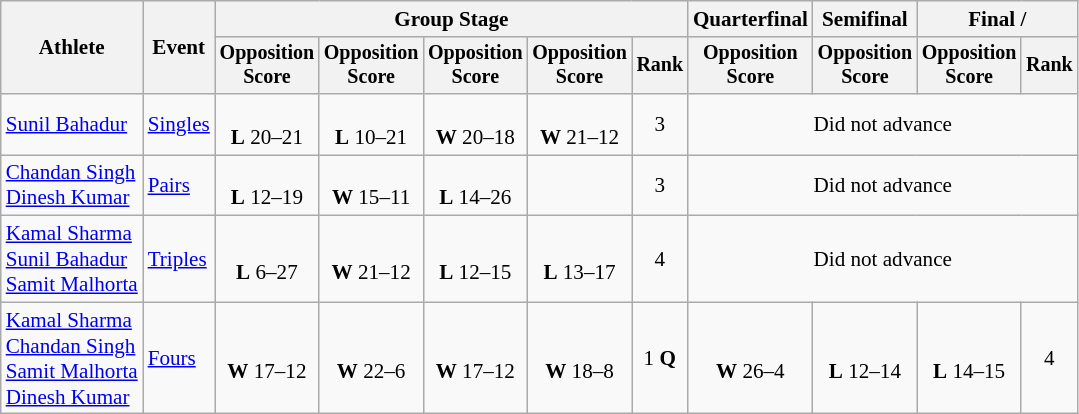<table class="wikitable" style="font-size:88%; text-align:center">
<tr>
<th rowspan=2>Athlete</th>
<th rowspan=2>Event</th>
<th colspan=5>Group Stage</th>
<th>Quarterfinal</th>
<th>Semifinal</th>
<th colspan=2>Final / </th>
</tr>
<tr style="font-size:95%">
<th>Opposition<br>Score</th>
<th>Opposition<br>Score</th>
<th>Opposition<br>Score</th>
<th>Opposition<br>Score</th>
<th>Rank</th>
<th>Opposition<br>Score</th>
<th>Opposition<br>Score</th>
<th>Opposition<br>Score</th>
<th>Rank</th>
</tr>
<tr>
<td align=left><a href='#'>Sunil Bahadur</a></td>
<td align=left><a href='#'>Singles</a></td>
<td><br><strong>L</strong> 20–21</td>
<td><br><strong>L</strong> 10–21</td>
<td><br><strong>W</strong> 20–18</td>
<td><br><strong>W</strong> 21–12</td>
<td>3</td>
<td colspan=4>Did not advance</td>
</tr>
<tr>
<td align=left><a href='#'>Chandan Singh</a><br><a href='#'>Dinesh Kumar</a></td>
<td align=left><a href='#'>Pairs</a></td>
<td><br><strong>L</strong> 12–19</td>
<td><br><strong>W</strong> 15–11</td>
<td><br><strong>L</strong> 14–26</td>
<td></td>
<td>3</td>
<td colspan=4>Did not advance</td>
</tr>
<tr>
<td align=left><a href='#'>Kamal Sharma</a><br><a href='#'>Sunil Bahadur</a><br><a href='#'>Samit Malhorta</a></td>
<td align=left><a href='#'>Triples</a></td>
<td><br><strong>L</strong> 6–27</td>
<td><br><strong>W</strong> 21–12</td>
<td><br><strong>L</strong> 12–15</td>
<td><br><strong>L</strong> 13–17</td>
<td>4</td>
<td colspan=4>Did not advance</td>
</tr>
<tr>
<td align=left><a href='#'>Kamal Sharma</a><br><a href='#'>Chandan Singh</a><br><a href='#'>Samit Malhorta</a><br><a href='#'>Dinesh Kumar</a></td>
<td align=left><a href='#'>Fours</a></td>
<td><br><strong>W</strong> 17–12</td>
<td><br><strong>W</strong> 22–6</td>
<td><br><strong>W</strong> 17–12</td>
<td><br><strong>W</strong> 18–8</td>
<td>1 <strong>Q</strong></td>
<td><br><strong>W</strong> 26–4</td>
<td><br><strong>L</strong> 12–14</td>
<td><br><strong>L</strong> 14–15</td>
<td>4</td>
</tr>
</table>
